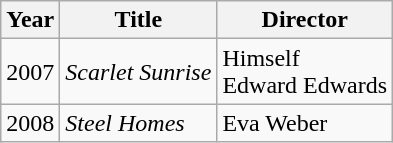<table class="wikitable">
<tr>
<th>Year</th>
<th>Title</th>
<th>Director</th>
</tr>
<tr>
<td>2007</td>
<td><em>Scarlet Sunrise</em></td>
<td>Himself<br>Edward Edwards</td>
</tr>
<tr>
<td>2008</td>
<td><em>Steel Homes</em></td>
<td>Eva Weber</td>
</tr>
</table>
